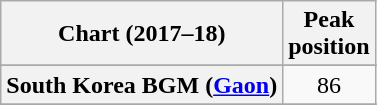<table class="wikitable sortable plainrowheaders" style="text-align:center;">
<tr>
<th scope="col">Chart (2017–18)</th>
<th scope="col">Peak<br>position</th>
</tr>
<tr>
</tr>
<tr>
<th scope="row">South Korea BGM (<a href='#'>Gaon</a>)</th>
<td style="text-align:center;">86</td>
</tr>
<tr>
</tr>
<tr>
</tr>
<tr>
</tr>
</table>
